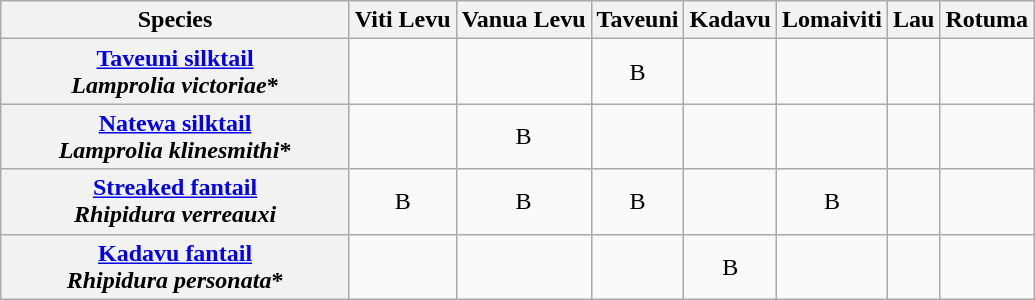<table class="wikitable" style="text-align:center">
<tr>
<th width="225">Species</th>
<th>Viti Levu</th>
<th>Vanua Levu</th>
<th>Taveuni</th>
<th>Kadavu</th>
<th>Lomaiviti</th>
<th>Lau</th>
<th>Rotuma</th>
</tr>
<tr>
<th><a href='#'>Taveuni silktail</a><br><em>Lamprolia victoriae</em>*</th>
<td></td>
<td></td>
<td>B</td>
<td></td>
<td></td>
<td></td>
<td></td>
</tr>
<tr>
<th><a href='#'>Natewa silktail</a><br><em>Lamprolia klinesmithi</em>*</th>
<td></td>
<td>B</td>
<td></td>
<td></td>
<td></td>
<td></td>
<td></td>
</tr>
<tr>
<th><a href='#'>Streaked fantail</a><br><em>Rhipidura verreauxi</em></th>
<td>B</td>
<td>B</td>
<td>B</td>
<td></td>
<td>B</td>
<td></td>
<td></td>
</tr>
<tr>
<th><a href='#'>Kadavu fantail</a><br><em>Rhipidura personata</em>*</th>
<td></td>
<td></td>
<td></td>
<td>B</td>
<td></td>
<td></td>
<td></td>
</tr>
</table>
